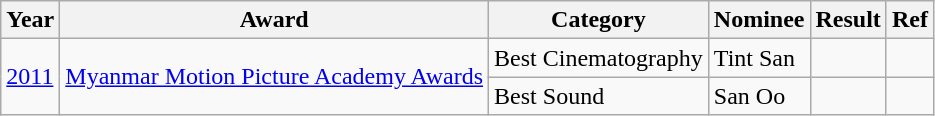<table class="wikitable">
<tr>
<th>Year</th>
<th>Award</th>
<th>Category</th>
<th>Nominee</th>
<th>Result</th>
<th>Ref</th>
</tr>
<tr>
<td scope="row" rowspan="2"><a href='#'>2011</a></td>
<td scope="row" rowspan="2"><a href='#'>Myanmar Motion Picture Academy Awards</a></td>
<td>Best Cinematography</td>
<td>Tint San</td>
<td></td>
<td></td>
</tr>
<tr>
<td>Best Sound</td>
<td>San Oo</td>
<td></td>
<td></td>
</tr>
</table>
